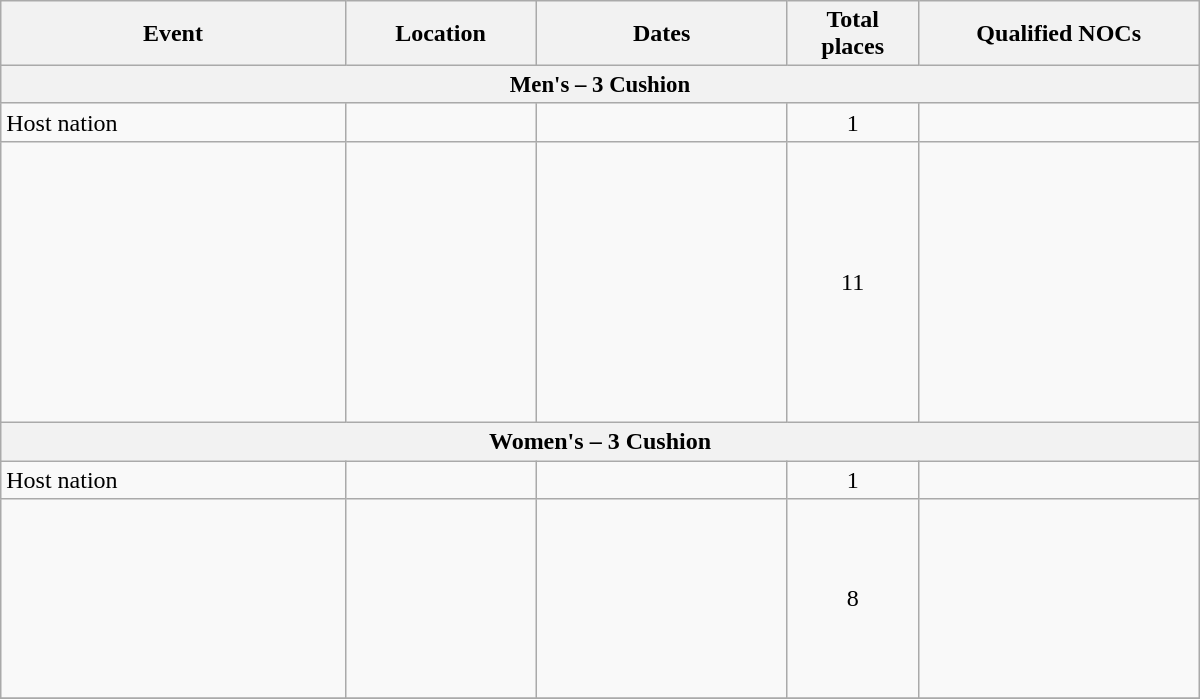<table class="wikitable" width=800>
<tr>
<th>Event</th>
<th width=120>Location</th>
<th width=160>Dates</th>
<th width=80>Total places</th>
<th width=180>Qualified NOCs</th>
</tr>
<tr style="font-size:95%;">
<th colspan=5>Men's – 3 Cushion</th>
</tr>
<tr>
<td>Host nation</td>
<td></td>
<td></td>
<td align="center">1</td>
<td></td>
</tr>
<tr>
<td></td>
<td></td>
<td></td>
<td align="center">11</td>
<td><br><br><br><br><br><br><br><br><br><br></td>
</tr>
<tr>
<th colspan=5>Women's – 3 Cushion</th>
</tr>
<tr>
<td>Host nation</td>
<td></td>
<td></td>
<td align="center">1</td>
<td></td>
</tr>
<tr>
<td></td>
<td></td>
<td></td>
<td align="center">8</td>
<td><br><br><br><br><br><br><br></td>
</tr>
<tr>
</tr>
</table>
